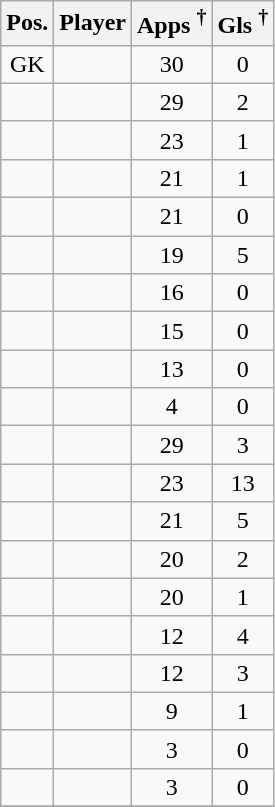<table class="wikitable sortable" style="text-align:center">
<tr>
<th>Pos.</th>
<th>Player</th>
<th>Apps <sup>†</sup></th>
<th>Gls <sup>†</sup></th>
</tr>
<tr>
<td>GK</td>
<td style="text-align:left;"></td>
<td>30</td>
<td>0</td>
</tr>
<tr>
<td></td>
<td style="text-align:left;"></td>
<td>29</td>
<td>2</td>
</tr>
<tr>
<td></td>
<td style="text-align:left;"></td>
<td>23</td>
<td>1</td>
</tr>
<tr>
<td></td>
<td style="text-align:left;"></td>
<td>21</td>
<td>1</td>
</tr>
<tr>
<td></td>
<td style="text-align:left;"></td>
<td>21</td>
<td>0</td>
</tr>
<tr>
<td></td>
<td style="text-align:left;"></td>
<td>19</td>
<td>5</td>
</tr>
<tr>
<td></td>
<td style="text-align:left;"></td>
<td>16</td>
<td>0</td>
</tr>
<tr>
<td></td>
<td style="text-align:left;"></td>
<td>15</td>
<td>0</td>
</tr>
<tr>
<td></td>
<td style="text-align:left;"></td>
<td>13</td>
<td>0</td>
</tr>
<tr>
<td></td>
<td style="text-align:left;"></td>
<td>4</td>
<td>0</td>
</tr>
<tr>
<td></td>
<td style="text-align:left;"></td>
<td>29</td>
<td>3</td>
</tr>
<tr>
<td></td>
<td style="text-align:left;"></td>
<td>23</td>
<td>13</td>
</tr>
<tr>
<td></td>
<td style="text-align:left;"></td>
<td>21</td>
<td>5</td>
</tr>
<tr>
<td></td>
<td style="text-align:left;"></td>
<td>20</td>
<td>2</td>
</tr>
<tr>
<td></td>
<td style="text-align:left;"></td>
<td>20</td>
<td>1</td>
</tr>
<tr>
<td></td>
<td style="text-align:left;"></td>
<td>12</td>
<td>4</td>
</tr>
<tr>
<td></td>
<td style="text-align:left;"></td>
<td>12</td>
<td>3</td>
</tr>
<tr>
<td></td>
<td style="text-align:left;"></td>
<td>9</td>
<td>1</td>
</tr>
<tr>
<td></td>
<td style="text-align:left;"></td>
<td>3</td>
<td>0</td>
</tr>
<tr>
<td></td>
<td style="text-align:left;"></td>
<td>3</td>
<td>0</td>
</tr>
<tr>
</tr>
</table>
